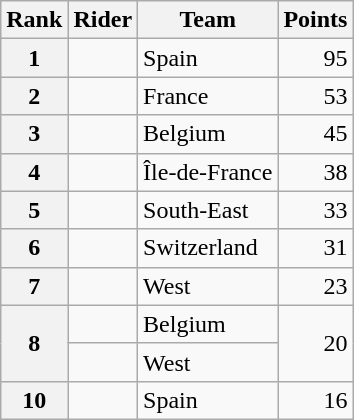<table class="wikitable">
<tr>
<th scope="col">Rank</th>
<th scope="col">Rider</th>
<th scope="col">Team</th>
<th scope="col">Points</th>
</tr>
<tr>
<th scope="row">1</th>
<td></td>
<td>Spain</td>
<td style="text-align:right;">95</td>
</tr>
<tr>
<th scope="row">2</th>
<td></td>
<td>France</td>
<td style="text-align:right;">53</td>
</tr>
<tr>
<th scope="row">3</th>
<td></td>
<td>Belgium</td>
<td style="text-align:right;">45</td>
</tr>
<tr>
<th scope="row">4</th>
<td></td>
<td>Île-de-France</td>
<td style="text-align:right;">38</td>
</tr>
<tr>
<th scope="row">5</th>
<td></td>
<td>South-East</td>
<td style="text-align:right;">33</td>
</tr>
<tr>
<th scope="row">6</th>
<td></td>
<td>Switzerland</td>
<td style="text-align:right;">31</td>
</tr>
<tr>
<th scope="row">7</th>
<td></td>
<td>West</td>
<td style="text-align:right;">23</td>
</tr>
<tr>
<th scope="row" rowspan="2">8</th>
<td></td>
<td>Belgium</td>
<td style="text-align:right;" rowspan="2">20</td>
</tr>
<tr>
<td></td>
<td>West</td>
</tr>
<tr>
<th scope="row">10</th>
<td></td>
<td>Spain</td>
<td style="text-align:right;">16</td>
</tr>
</table>
